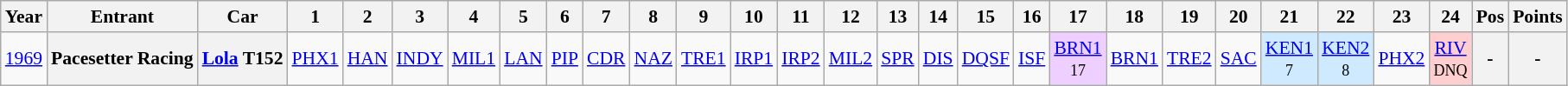<table class="wikitable" style="text-align:center; font-size:90%">
<tr>
<th>Year</th>
<th>Entrant</th>
<th>Car</th>
<th>1</th>
<th>2</th>
<th>3</th>
<th>4</th>
<th>5</th>
<th>6</th>
<th>7</th>
<th>8</th>
<th>9</th>
<th>10</th>
<th>11</th>
<th>12</th>
<th>13</th>
<th>14</th>
<th>15</th>
<th>16</th>
<th>17</th>
<th>18</th>
<th>19</th>
<th>20</th>
<th>21</th>
<th>22</th>
<th>23</th>
<th>24</th>
<th>Pos</th>
<th>Points</th>
</tr>
<tr>
<td><a href='#'>1969</a></td>
<th>Pacesetter Racing</th>
<th><a href='#'>Lola</a> T152</th>
<td><a href='#'>PHX1</a></td>
<td><a href='#'>HAN</a></td>
<td><a href='#'>INDY</a></td>
<td><a href='#'>MIL1</a></td>
<td><a href='#'>LAN</a></td>
<td><a href='#'>PIP</a></td>
<td><a href='#'>CDR</a></td>
<td><a href='#'>NAZ</a></td>
<td><a href='#'>TRE1</a></td>
<td><a href='#'>IRP1</a></td>
<td><a href='#'>IRP2</a></td>
<td><a href='#'>MIL2</a></td>
<td><a href='#'>SPR</a></td>
<td><a href='#'>DIS</a></td>
<td><a href='#'>DQSF</a></td>
<td><a href='#'>ISF</a></td>
<td style="background-color:#EFCFFF"><a href='#'>BRN1</a><br><small>17</small></td>
<td><a href='#'>BRN1</a></td>
<td><a href='#'>TRE2</a></td>
<td><a href='#'>SAC</a></td>
<td style="background-color:#CFEAFF"><a href='#'>KEN1</a><br><small>7</small></td>
<td style="background-color:#CFEAFF"><a href='#'>KEN2</a><br><small>8</small></td>
<td><a href='#'>PHX2</a></td>
<td style="background-color:#FFCFCF"><a href='#'>RIV</a><br><small>DNQ</small></td>
<th>-</th>
<th>-</th>
</tr>
</table>
